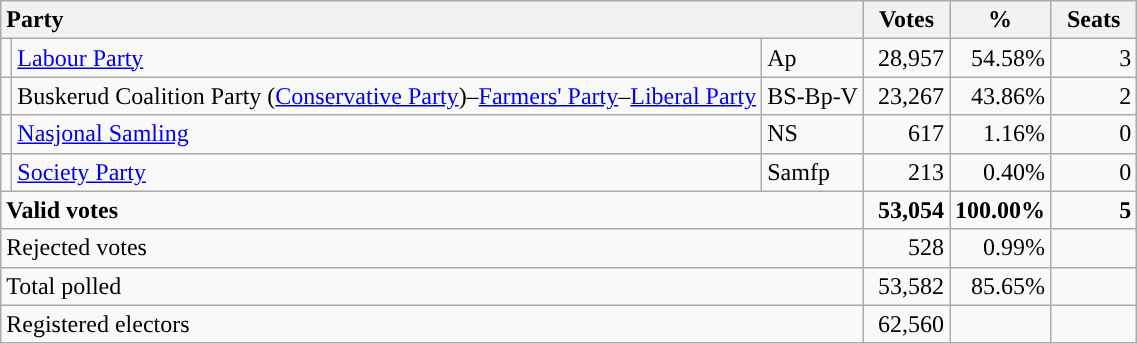<table class="wikitable" border="1" style="text-align:right;">
<tr>
<th style="text-align:left;" colspan=3>Party</th>
<th align=center width="50">Votes</th>
<th align=center width="50">%</th>
<th align=center width="50">Seats</th>
</tr>
<tr>
<td style="color:inherit;background:"></td>
<td align=left><a href='#'>Labour Party</a></td>
<td align=left>Ap</td>
<td>28,957</td>
<td>54.58%</td>
<td>3</td>
</tr>
<tr>
<td></td>
<td align=left>Buskerud Coalition Party (<a href='#'>Conservative Party</a>)–<a href='#'>Farmers' Party</a>–<a href='#'>Liberal Party</a></td>
<td align=left>BS-Bp-V</td>
<td>23,267</td>
<td>43.86%</td>
<td>2</td>
</tr>
<tr>
<td style="color:inherit;background:"></td>
<td align=left><a href='#'>Nasjonal Samling</a></td>
<td align=left>NS</td>
<td>617</td>
<td>1.16%</td>
<td>0</td>
</tr>
<tr>
<td></td>
<td align=left><a href='#'>Society Party</a></td>
<td align=left>Samfp</td>
<td>213</td>
<td>0.40%</td>
<td>0</td>
</tr>
<tr style="font-weight:bold">
<td align=left colspan=3>Valid votes</td>
<td>53,054</td>
<td>100.00%</td>
<td>5</td>
</tr>
<tr>
<td align=left colspan=3>Rejected votes</td>
<td>528</td>
<td>0.99%</td>
<td></td>
</tr>
<tr>
<td align=left colspan=3>Total polled</td>
<td>53,582</td>
<td>85.65%</td>
<td></td>
</tr>
<tr>
<td align=left colspan=3>Registered electors</td>
<td>62,560</td>
<td></td>
<td></td>
</tr>
</table>
